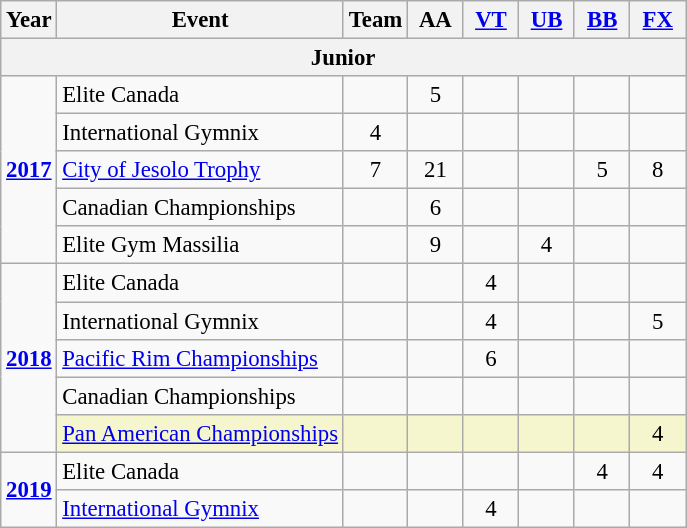<table class="wikitable" style="text-align:center; font-size:95%;">
<tr>
<th align=center>Year</th>
<th align=center>Event</th>
<th style="width:30px;">Team</th>
<th style="width:30px;">AA</th>
<th style="width:30px;"><a href='#'>VT</a></th>
<th style="width:30px;"><a href='#'>UB</a></th>
<th style="width:30px;"><a href='#'>BB</a></th>
<th style="width:30px;"><a href='#'>FX</a></th>
</tr>
<tr>
<th colspan="8"><strong>Junior</strong></th>
</tr>
<tr>
<td rowspan="5"><strong><a href='#'>2017</a></strong></td>
<td align=left>Elite Canada</td>
<td></td>
<td>5</td>
<td></td>
<td></td>
<td></td>
<td></td>
</tr>
<tr>
<td align=left>International Gymnix</td>
<td>4</td>
<td></td>
<td></td>
<td></td>
<td></td>
<td></td>
</tr>
<tr>
<td align=left><a href='#'>City of Jesolo Trophy</a></td>
<td>7</td>
<td>21</td>
<td></td>
<td></td>
<td>5</td>
<td>8</td>
</tr>
<tr>
<td align=left>Canadian Championships</td>
<td></td>
<td>6</td>
<td></td>
<td></td>
<td></td>
<td></td>
</tr>
<tr>
<td align=left>Elite Gym Massilia</td>
<td></td>
<td>9</td>
<td></td>
<td>4</td>
<td></td>
<td></td>
</tr>
<tr>
<td rowspan="5"><strong><a href='#'>2018</a></strong></td>
<td align=left>Elite Canada</td>
<td></td>
<td></td>
<td>4</td>
<td></td>
<td></td>
<td></td>
</tr>
<tr>
<td align=left>International Gymnix</td>
<td></td>
<td></td>
<td>4</td>
<td></td>
<td></td>
<td>5</td>
</tr>
<tr>
<td align=left><a href='#'>Pacific Rim Championships</a></td>
<td></td>
<td></td>
<td>6</td>
<td></td>
<td></td>
<td></td>
</tr>
<tr>
<td align=left>Canadian Championships</td>
<td></td>
<td></td>
<td></td>
<td></td>
<td></td>
<td></td>
</tr>
<tr bgcolor=#F5F6CE>
<td align=left><a href='#'>Pan American Championships</a></td>
<td></td>
<td></td>
<td></td>
<td></td>
<td></td>
<td>4</td>
</tr>
<tr>
<td rowspan="2"><strong><a href='#'>2019</a></strong></td>
<td align=left>Elite Canada</td>
<td></td>
<td></td>
<td></td>
<td></td>
<td>4</td>
<td>4</td>
</tr>
<tr>
<td align=left><a href='#'>International Gymnix</a></td>
<td></td>
<td></td>
<td>4</td>
<td></td>
<td></td>
<td></td>
</tr>
</table>
